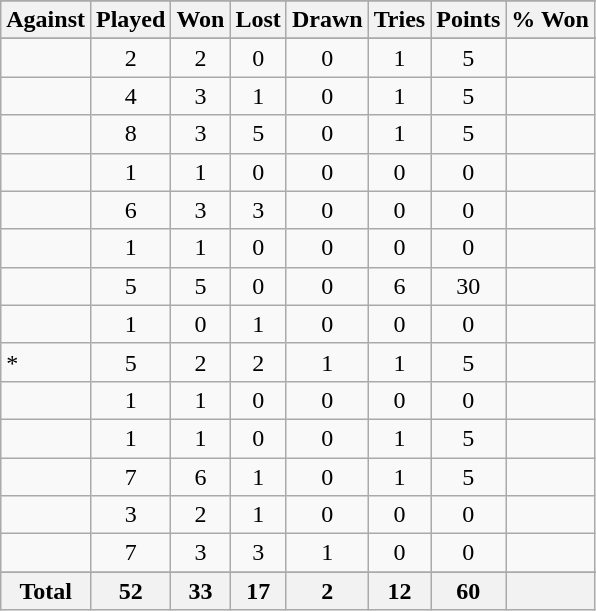<table class="sortable wikitable" style="text-align: center;">
<tr>
</tr>
<tr>
<th>Against</th>
<th>Played</th>
<th>Won</th>
<th>Lost</th>
<th>Drawn</th>
<th>Tries</th>
<th>Points</th>
<th>% Won</th>
</tr>
<tr bgcolor="#d0ffd0" align="center">
</tr>
<tr>
<td align="left"></td>
<td>2</td>
<td>2</td>
<td>0</td>
<td>0</td>
<td>1</td>
<td>5</td>
<td></td>
</tr>
<tr>
<td align="left"></td>
<td>4</td>
<td>3</td>
<td>1</td>
<td>0</td>
<td>1</td>
<td>5</td>
<td></td>
</tr>
<tr>
<td align="left"></td>
<td>8</td>
<td>3</td>
<td>5</td>
<td>0</td>
<td>1</td>
<td>5</td>
<td></td>
</tr>
<tr>
<td align="left"></td>
<td>1</td>
<td>1</td>
<td>0</td>
<td>0</td>
<td>0</td>
<td>0</td>
<td></td>
</tr>
<tr>
<td align="left"></td>
<td>6</td>
<td>3</td>
<td>3</td>
<td>0</td>
<td>0</td>
<td>0</td>
<td></td>
</tr>
<tr>
<td align="left"></td>
<td>1</td>
<td>1</td>
<td>0</td>
<td>0</td>
<td>0</td>
<td>0</td>
<td></td>
</tr>
<tr>
<td align="left"></td>
<td>5</td>
<td>5</td>
<td>0</td>
<td>0</td>
<td>6</td>
<td>30</td>
<td></td>
</tr>
<tr>
<td align="left"></td>
<td>1</td>
<td>0</td>
<td>1</td>
<td>0</td>
<td>0</td>
<td>0</td>
<td></td>
</tr>
<tr>
<td align="left">*</td>
<td>5</td>
<td>2</td>
<td>2</td>
<td>1</td>
<td>1</td>
<td>5</td>
<td></td>
</tr>
<tr>
<td align="left"></td>
<td>1</td>
<td>1</td>
<td>0</td>
<td>0</td>
<td>0</td>
<td>0</td>
<td></td>
</tr>
<tr>
<td align="left"></td>
<td>1</td>
<td>1</td>
<td>0</td>
<td>0</td>
<td>1</td>
<td>5</td>
<td></td>
</tr>
<tr>
<td align="left"></td>
<td>7</td>
<td>6</td>
<td>1</td>
<td>0</td>
<td>1</td>
<td>5</td>
<td></td>
</tr>
<tr>
<td align="left"></td>
<td>3</td>
<td>2</td>
<td>1</td>
<td>0</td>
<td>0</td>
<td>0</td>
<td></td>
</tr>
<tr>
<td align="left"></td>
<td>7</td>
<td>3</td>
<td>3</td>
<td>1</td>
<td>0</td>
<td>0</td>
<td></td>
</tr>
<tr>
</tr>
<tr class="sortbottom">
<th>Total</th>
<th>52</th>
<th>33</th>
<th>17</th>
<th>2</th>
<th>12</th>
<th>60</th>
<th></th>
</tr>
</table>
